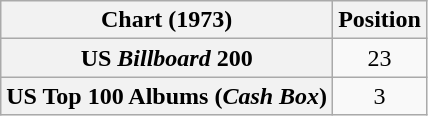<table class="wikitable sortable plainrowheaders" style="text-align:center">
<tr>
<th scope="col">Chart (1973)</th>
<th scope="col">Position</th>
</tr>
<tr>
<th scope="row">US <em>Billboard</em> 200</th>
<td>23</td>
</tr>
<tr>
<th scope="row">US Top 100 Albums (<em>Cash Box</em>)</th>
<td>3</td>
</tr>
</table>
